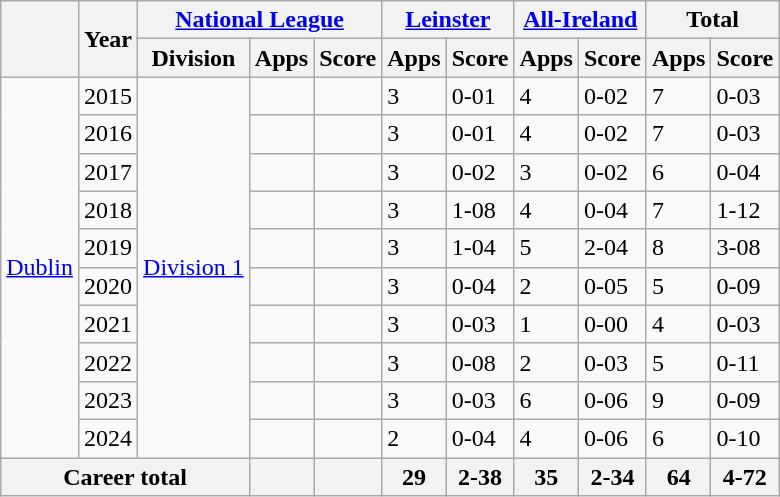<table class="wikitable">
<tr>
<th rowspan="2"></th>
<th rowspan="2">Year</th>
<th colspan="3"><a href='#'>National League</a></th>
<th colspan="2"><a href='#'>Leinster</a></th>
<th colspan="2"><a href='#'>All-Ireland</a></th>
<th colspan="2">Total</th>
</tr>
<tr>
<th>Division</th>
<th>Apps</th>
<th>Score</th>
<th>Apps</th>
<th>Score</th>
<th>Apps</th>
<th>Score</th>
<th>Apps</th>
<th>Score</th>
</tr>
<tr>
<td rowspan="10"><a href='#'>Dublin</a></td>
<td>2015</td>
<td rowspan="10"><a href='#'>Division 1</a></td>
<td></td>
<td></td>
<td>3</td>
<td>0-01</td>
<td>4</td>
<td>0-02</td>
<td>7</td>
<td>0-03</td>
</tr>
<tr>
<td>2016</td>
<td></td>
<td></td>
<td>3</td>
<td>0-01</td>
<td>4</td>
<td>0-02</td>
<td>7</td>
<td>0-03</td>
</tr>
<tr>
<td>2017</td>
<td></td>
<td></td>
<td>3</td>
<td>0-02</td>
<td>3</td>
<td>0-02</td>
<td>6</td>
<td>0-04</td>
</tr>
<tr>
<td>2018</td>
<td></td>
<td></td>
<td>3</td>
<td>1-08</td>
<td>4</td>
<td>0-04</td>
<td>7</td>
<td>1-12</td>
</tr>
<tr>
<td>2019</td>
<td></td>
<td></td>
<td>3</td>
<td>1-04</td>
<td>5</td>
<td>2-04</td>
<td>8</td>
<td>3-08</td>
</tr>
<tr>
<td>2020</td>
<td></td>
<td></td>
<td>3</td>
<td>0-04</td>
<td>2</td>
<td>0-05</td>
<td>5</td>
<td>0-09</td>
</tr>
<tr>
<td>2021</td>
<td></td>
<td></td>
<td>3</td>
<td>0-03</td>
<td>1</td>
<td>0-00</td>
<td>4</td>
<td>0-03</td>
</tr>
<tr>
<td>2022</td>
<td></td>
<td></td>
<td>3</td>
<td>0-08</td>
<td>2</td>
<td>0-03</td>
<td>5</td>
<td>0-11</td>
</tr>
<tr>
<td>2023</td>
<td></td>
<td></td>
<td>3</td>
<td>0-03</td>
<td>6</td>
<td>0-06</td>
<td>9</td>
<td>0-09</td>
</tr>
<tr>
<td>2024</td>
<td></td>
<td></td>
<td>2</td>
<td>0-04</td>
<td>4</td>
<td>0-06</td>
<td>6</td>
<td>0-10</td>
</tr>
<tr>
<th colspan="3">Career total</th>
<th></th>
<th></th>
<th>29</th>
<th>2-38</th>
<th>35</th>
<th>2-34</th>
<th>64</th>
<th>4-72</th>
</tr>
</table>
